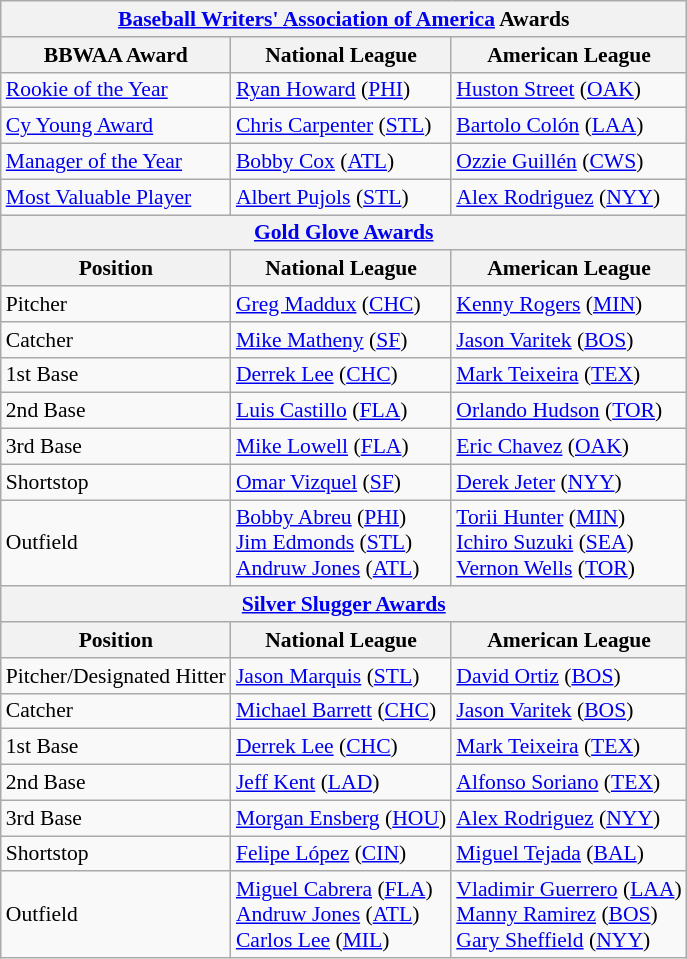<table class="wikitable" style="font-size:90%;">
<tr>
<th colspan="9"><a href='#'>Baseball Writers' Association of America</a> Awards</th>
</tr>
<tr>
<th>BBWAA Award</th>
<th>National League</th>
<th>American League</th>
</tr>
<tr>
<td><a href='#'>Rookie of the Year</a></td>
<td><a href='#'>Ryan Howard</a> (<a href='#'>PHI</a>)</td>
<td><a href='#'>Huston Street</a> (<a href='#'>OAK</a>)</td>
</tr>
<tr>
<td><a href='#'>Cy Young Award</a></td>
<td><a href='#'>Chris Carpenter</a> (<a href='#'>STL</a>)</td>
<td><a href='#'>Bartolo Colón</a> (<a href='#'>LAA</a>)</td>
</tr>
<tr>
<td><a href='#'>Manager of the Year</a></td>
<td><a href='#'>Bobby Cox</a> (<a href='#'>ATL</a>)</td>
<td><a href='#'>Ozzie Guillén</a> (<a href='#'>CWS</a>)</td>
</tr>
<tr>
<td><a href='#'>Most Valuable Player</a></td>
<td><a href='#'>Albert Pujols</a> (<a href='#'>STL</a>)</td>
<td><a href='#'>Alex Rodriguez</a> (<a href='#'>NYY</a>)</td>
</tr>
<tr>
<th colspan="9"><a href='#'>Gold Glove Awards</a></th>
</tr>
<tr>
<th>Position</th>
<th>National League</th>
<th>American League</th>
</tr>
<tr>
<td>Pitcher</td>
<td><a href='#'>Greg Maddux</a> (<a href='#'>CHC</a>)</td>
<td><a href='#'>Kenny Rogers</a> (<a href='#'>MIN</a>)</td>
</tr>
<tr>
<td>Catcher</td>
<td><a href='#'>Mike Matheny</a> (<a href='#'>SF</a>)</td>
<td><a href='#'>Jason Varitek</a> (<a href='#'>BOS</a>)</td>
</tr>
<tr>
<td>1st Base</td>
<td><a href='#'>Derrek Lee</a> (<a href='#'>CHC</a>)</td>
<td><a href='#'>Mark Teixeira</a> (<a href='#'>TEX</a>)</td>
</tr>
<tr>
<td>2nd Base</td>
<td><a href='#'>Luis Castillo</a> (<a href='#'>FLA</a>)</td>
<td><a href='#'>Orlando Hudson</a> (<a href='#'>TOR</a>)</td>
</tr>
<tr>
<td>3rd Base</td>
<td><a href='#'>Mike Lowell</a> (<a href='#'>FLA</a>)</td>
<td><a href='#'>Eric Chavez</a> (<a href='#'>OAK</a>)</td>
</tr>
<tr>
<td>Shortstop</td>
<td><a href='#'>Omar Vizquel</a> (<a href='#'>SF</a>)</td>
<td><a href='#'>Derek Jeter</a> (<a href='#'>NYY</a>)</td>
</tr>
<tr>
<td>Outfield</td>
<td><a href='#'>Bobby Abreu</a> (<a href='#'>PHI</a>)<br><a href='#'>Jim Edmonds</a> (<a href='#'>STL</a>)<br><a href='#'>Andruw Jones</a> (<a href='#'>ATL</a>)</td>
<td><a href='#'>Torii Hunter</a> (<a href='#'>MIN</a>)<br><a href='#'>Ichiro Suzuki</a> (<a href='#'>SEA</a>)<br><a href='#'>Vernon Wells</a> (<a href='#'>TOR</a>)</td>
</tr>
<tr>
<th colspan="9"><a href='#'>Silver Slugger Awards</a></th>
</tr>
<tr>
<th>Position</th>
<th>National League</th>
<th>American League</th>
</tr>
<tr>
<td>Pitcher/Designated Hitter</td>
<td><a href='#'>Jason Marquis</a> (<a href='#'>STL</a>)</td>
<td><a href='#'>David Ortiz</a> (<a href='#'>BOS</a>)</td>
</tr>
<tr>
<td>Catcher</td>
<td><a href='#'>Michael Barrett</a> (<a href='#'>CHC</a>)</td>
<td><a href='#'>Jason Varitek</a> (<a href='#'>BOS</a>)</td>
</tr>
<tr>
<td>1st Base</td>
<td><a href='#'>Derrek Lee</a> (<a href='#'>CHC</a>)</td>
<td><a href='#'>Mark Teixeira</a> (<a href='#'>TEX</a>)</td>
</tr>
<tr>
<td>2nd Base</td>
<td><a href='#'>Jeff Kent</a> (<a href='#'>LAD</a>)</td>
<td><a href='#'>Alfonso Soriano</a> (<a href='#'>TEX</a>)</td>
</tr>
<tr>
<td>3rd Base</td>
<td><a href='#'>Morgan Ensberg</a> (<a href='#'>HOU</a>)</td>
<td><a href='#'>Alex Rodriguez</a> (<a href='#'>NYY</a>)</td>
</tr>
<tr>
<td>Shortstop</td>
<td><a href='#'>Felipe López</a> (<a href='#'>CIN</a>)</td>
<td><a href='#'>Miguel Tejada</a> (<a href='#'>BAL</a>)</td>
</tr>
<tr>
<td>Outfield</td>
<td><a href='#'>Miguel Cabrera</a> (<a href='#'>FLA</a>)<br><a href='#'>Andruw Jones</a> (<a href='#'>ATL</a>)<br><a href='#'>Carlos Lee</a> (<a href='#'>MIL</a>)</td>
<td><a href='#'>Vladimir Guerrero</a> (<a href='#'>LAA</a>)<br><a href='#'>Manny Ramirez</a> (<a href='#'>BOS</a>)<br><a href='#'>Gary Sheffield</a> (<a href='#'>NYY</a>)</td>
</tr>
</table>
